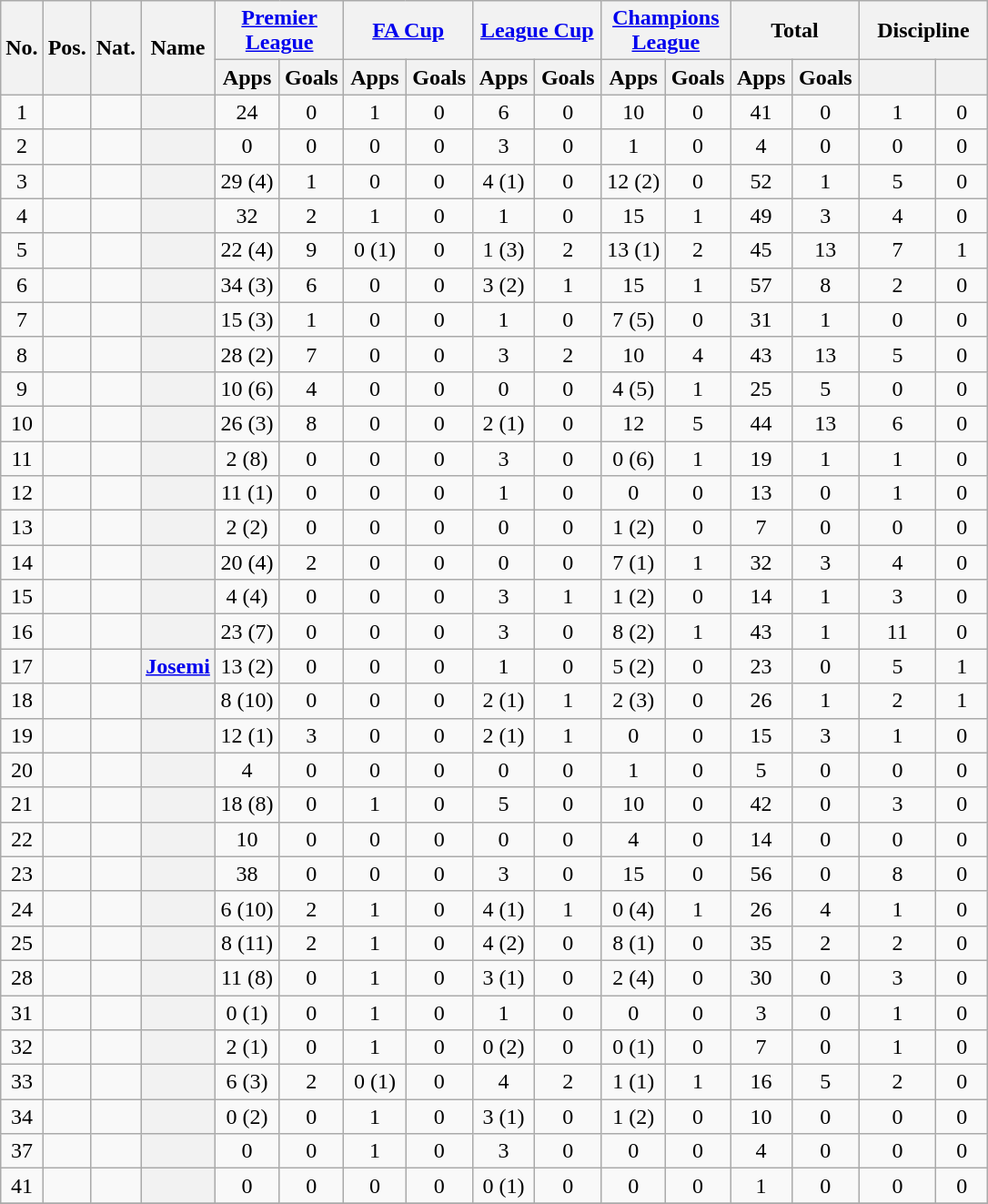<table class="sortable wikitable plainrowheaders" style="text-align:center">
<tr>
<th scope=col rowspan="2">No.</th>
<th scope=col rowspan="2">Pos.</th>
<th scope=col rowspan="2">Nat.</th>
<th scope=col rowspan="2">Name</th>
<th scope=col colspan="2" width="87"><a href='#'>Premier League</a></th>
<th scope=col colspan="2" width="87"><a href='#'>FA Cup</a></th>
<th scope=col colspan="2" width="87"><a href='#'>League Cup</a></th>
<th scope=col colspan="2" width="87"><a href='#'>Champions League</a></th>
<th scope=col colspan="2" width="87">Total</th>
<th scope=col colspan="2" width="87">Discipline</th>
</tr>
<tr>
<th>Apps</th>
<th>Goals</th>
<th>Apps</th>
<th>Goals</th>
<th>Apps</th>
<th>Goals</th>
<th>Apps</th>
<th>Goals</th>
<th>Apps</th>
<th>Goals</th>
<th></th>
<th></th>
</tr>
<tr>
<td>1</td>
<td></td>
<td></td>
<th scope="row"></th>
<td>24</td>
<td>0</td>
<td>1</td>
<td>0</td>
<td>6</td>
<td>0</td>
<td>10</td>
<td>0</td>
<td>41</td>
<td>0</td>
<td>1</td>
<td>0</td>
</tr>
<tr>
<td>2</td>
<td></td>
<td></td>
<th scope="row"></th>
<td>0</td>
<td>0</td>
<td>0</td>
<td>0</td>
<td>3</td>
<td>0</td>
<td>1</td>
<td>0</td>
<td>4</td>
<td>0</td>
<td>0</td>
<td>0</td>
</tr>
<tr>
<td>3</td>
<td></td>
<td></td>
<th scope="row"></th>
<td>29 (4)</td>
<td>1</td>
<td>0</td>
<td>0</td>
<td>4 (1)</td>
<td>0</td>
<td>12 (2)</td>
<td>0</td>
<td>52</td>
<td>1</td>
<td>5</td>
<td>0</td>
</tr>
<tr>
<td>4</td>
<td></td>
<td></td>
<th scope="row"></th>
<td>32</td>
<td>2</td>
<td>1</td>
<td>0</td>
<td>1</td>
<td>0</td>
<td>15</td>
<td>1</td>
<td>49</td>
<td>3</td>
<td>4</td>
<td>0</td>
</tr>
<tr>
<td>5</td>
<td></td>
<td></td>
<th scope="row"></th>
<td>22 (4)</td>
<td>9</td>
<td>0 (1)</td>
<td>0</td>
<td>1 (3)</td>
<td>2</td>
<td>13 (1)</td>
<td>2</td>
<td>45</td>
<td>13</td>
<td>7</td>
<td>1</td>
</tr>
<tr>
<td>6</td>
<td></td>
<td></td>
<th scope="row"></th>
<td>34 (3)</td>
<td>6</td>
<td>0</td>
<td>0</td>
<td>3 (2)</td>
<td>1</td>
<td>15</td>
<td>1</td>
<td>57</td>
<td>8</td>
<td>2</td>
<td>0</td>
</tr>
<tr>
<td>7</td>
<td></td>
<td></td>
<th scope="row"></th>
<td>15 (3)</td>
<td>1</td>
<td>0</td>
<td>0</td>
<td>1</td>
<td>0</td>
<td>7 (5)</td>
<td>0</td>
<td>31</td>
<td>1</td>
<td>0</td>
<td>0</td>
</tr>
<tr>
<td>8</td>
<td></td>
<td></td>
<th scope="row"></th>
<td>28 (2)</td>
<td>7</td>
<td>0</td>
<td>0</td>
<td>3</td>
<td>2</td>
<td>10</td>
<td>4</td>
<td>43</td>
<td>13</td>
<td>5</td>
<td>0</td>
</tr>
<tr>
<td>9</td>
<td></td>
<td></td>
<th scope="row"></th>
<td>10 (6)</td>
<td>4</td>
<td>0</td>
<td>0</td>
<td>0</td>
<td>0</td>
<td>4 (5)</td>
<td>1</td>
<td>25</td>
<td>5</td>
<td>0</td>
<td>0</td>
</tr>
<tr>
<td>10</td>
<td></td>
<td></td>
<th scope="row"></th>
<td>26 (3)</td>
<td>8</td>
<td>0</td>
<td>0</td>
<td>2 (1)</td>
<td>0</td>
<td>12</td>
<td>5</td>
<td>44</td>
<td>13</td>
<td>6</td>
<td>0</td>
</tr>
<tr>
<td>11</td>
<td></td>
<td></td>
<th scope="row"></th>
<td>2 (8)</td>
<td>0</td>
<td>0</td>
<td>0</td>
<td>3</td>
<td>0</td>
<td>0 (6)</td>
<td>1</td>
<td>19</td>
<td>1</td>
<td>1</td>
<td>0</td>
</tr>
<tr>
<td>12</td>
<td></td>
<td></td>
<th scope="row"></th>
<td>11 (1)</td>
<td>0</td>
<td>0</td>
<td>0</td>
<td>1</td>
<td>0</td>
<td>0</td>
<td>0</td>
<td>13</td>
<td>0</td>
<td>1</td>
<td>0</td>
</tr>
<tr>
<td>13</td>
<td></td>
<td></td>
<th scope="row"></th>
<td>2 (2)</td>
<td>0</td>
<td>0</td>
<td>0</td>
<td>0</td>
<td>0</td>
<td>1 (2)</td>
<td>0</td>
<td>7</td>
<td>0</td>
<td>0</td>
<td>0</td>
</tr>
<tr>
<td>14</td>
<td></td>
<td></td>
<th scope="row"></th>
<td>20 (4)</td>
<td>2</td>
<td>0</td>
<td>0</td>
<td>0</td>
<td>0</td>
<td>7 (1)</td>
<td>1</td>
<td>32</td>
<td>3</td>
<td>4</td>
<td>0</td>
</tr>
<tr>
<td>15</td>
<td></td>
<td></td>
<th scope="row"></th>
<td>4 (4)</td>
<td>0</td>
<td>0</td>
<td>0</td>
<td>3</td>
<td>1</td>
<td>1 (2)</td>
<td>0</td>
<td>14</td>
<td>1</td>
<td>3</td>
<td>0</td>
</tr>
<tr>
<td>16</td>
<td></td>
<td></td>
<th scope="row"></th>
<td>23 (7)</td>
<td>0</td>
<td>0</td>
<td>0</td>
<td>3</td>
<td>0</td>
<td>8 (2)</td>
<td>1</td>
<td>43</td>
<td>1</td>
<td>11</td>
<td>0</td>
</tr>
<tr>
<td>17</td>
<td></td>
<td></td>
<th scope="row"><a href='#'>Josemi</a></th>
<td>13 (2)</td>
<td>0</td>
<td>0</td>
<td>0</td>
<td>1</td>
<td>0</td>
<td>5 (2)</td>
<td>0</td>
<td>23</td>
<td>0</td>
<td>5</td>
<td>1</td>
</tr>
<tr>
<td>18</td>
<td></td>
<td></td>
<th scope="row"></th>
<td>8 (10)</td>
<td>0</td>
<td>0</td>
<td>0</td>
<td>2 (1)</td>
<td>1</td>
<td>2 (3)</td>
<td>0</td>
<td>26</td>
<td>1</td>
<td>2</td>
<td>1</td>
</tr>
<tr>
<td>19</td>
<td></td>
<td></td>
<th scope="row"></th>
<td>12 (1)</td>
<td>3</td>
<td>0</td>
<td>0</td>
<td>2 (1)</td>
<td>1</td>
<td>0</td>
<td>0</td>
<td>15</td>
<td>3</td>
<td>1</td>
<td>0</td>
</tr>
<tr>
<td>20</td>
<td></td>
<td></td>
<th scope="row"></th>
<td>4</td>
<td>0</td>
<td>0</td>
<td>0</td>
<td>0</td>
<td>0</td>
<td>1</td>
<td>0</td>
<td>5</td>
<td>0</td>
<td>0</td>
<td>0</td>
</tr>
<tr>
<td>21</td>
<td></td>
<td></td>
<th scope="row"></th>
<td>18 (8)</td>
<td>0</td>
<td>1</td>
<td>0</td>
<td>5</td>
<td>0</td>
<td>10</td>
<td>0</td>
<td>42</td>
<td>0</td>
<td>3</td>
<td>0</td>
</tr>
<tr>
<td>22</td>
<td></td>
<td></td>
<th scope="row"></th>
<td>10</td>
<td>0</td>
<td>0</td>
<td>0</td>
<td>0</td>
<td>0</td>
<td>4</td>
<td>0</td>
<td>14</td>
<td>0</td>
<td>0</td>
<td>0</td>
</tr>
<tr>
<td>23</td>
<td></td>
<td></td>
<th scope="row"></th>
<td>38</td>
<td>0</td>
<td>0</td>
<td>0</td>
<td>3</td>
<td>0</td>
<td>15</td>
<td>0</td>
<td>56</td>
<td>0</td>
<td>8</td>
<td>0</td>
</tr>
<tr>
<td>24</td>
<td></td>
<td></td>
<th scope="row"></th>
<td>6 (10)</td>
<td>2</td>
<td>1</td>
<td>0</td>
<td>4 (1)</td>
<td>1</td>
<td>0 (4)</td>
<td>1</td>
<td>26</td>
<td>4</td>
<td>1</td>
<td>0</td>
</tr>
<tr>
<td>25</td>
<td></td>
<td></td>
<th scope="row"></th>
<td>8 (11)</td>
<td>2</td>
<td>1</td>
<td>0</td>
<td>4 (2)</td>
<td>0</td>
<td>8 (1)</td>
<td>0</td>
<td>35</td>
<td>2</td>
<td>2</td>
<td>0</td>
</tr>
<tr>
<td>28</td>
<td></td>
<td></td>
<th scope="row"></th>
<td>11 (8)</td>
<td>0</td>
<td>1</td>
<td>0</td>
<td>3 (1)</td>
<td>0</td>
<td>2 (4)</td>
<td>0</td>
<td>30</td>
<td>0</td>
<td>3</td>
<td>0</td>
</tr>
<tr>
<td>31</td>
<td></td>
<td></td>
<th scope="row"></th>
<td>0 (1)</td>
<td>0</td>
<td>1</td>
<td>0</td>
<td>1</td>
<td>0</td>
<td>0</td>
<td>0</td>
<td>3</td>
<td>0</td>
<td>1</td>
<td>0</td>
</tr>
<tr>
<td>32</td>
<td></td>
<td></td>
<th scope="row"></th>
<td>2 (1)</td>
<td>0</td>
<td>1</td>
<td>0</td>
<td>0 (2)</td>
<td>0</td>
<td>0 (1)</td>
<td>0</td>
<td>7</td>
<td>0</td>
<td>1</td>
<td>0</td>
</tr>
<tr>
<td>33</td>
<td></td>
<td></td>
<th scope="row"></th>
<td>6 (3)</td>
<td>2</td>
<td>0 (1)</td>
<td>0</td>
<td>4</td>
<td>2</td>
<td>1 (1)</td>
<td>1</td>
<td>16</td>
<td>5</td>
<td>2</td>
<td>0</td>
</tr>
<tr>
<td>34</td>
<td></td>
<td></td>
<th scope="row"></th>
<td>0 (2)</td>
<td>0</td>
<td>1</td>
<td>0</td>
<td>3 (1)</td>
<td>0</td>
<td>1 (2)</td>
<td>0</td>
<td>10</td>
<td>0</td>
<td>0</td>
<td>0</td>
</tr>
<tr>
<td>37</td>
<td></td>
<td></td>
<th scope="row"></th>
<td>0</td>
<td>0</td>
<td>1</td>
<td>0</td>
<td>3</td>
<td>0</td>
<td>0</td>
<td>0</td>
<td>4</td>
<td>0</td>
<td>0</td>
<td>0</td>
</tr>
<tr>
<td>41</td>
<td></td>
<td></td>
<th scope="row"></th>
<td>0</td>
<td>0</td>
<td>0</td>
<td>0</td>
<td>0 (1)</td>
<td>0</td>
<td>0</td>
<td>0</td>
<td>1</td>
<td>0</td>
<td>0</td>
<td>0</td>
</tr>
<tr>
</tr>
</table>
